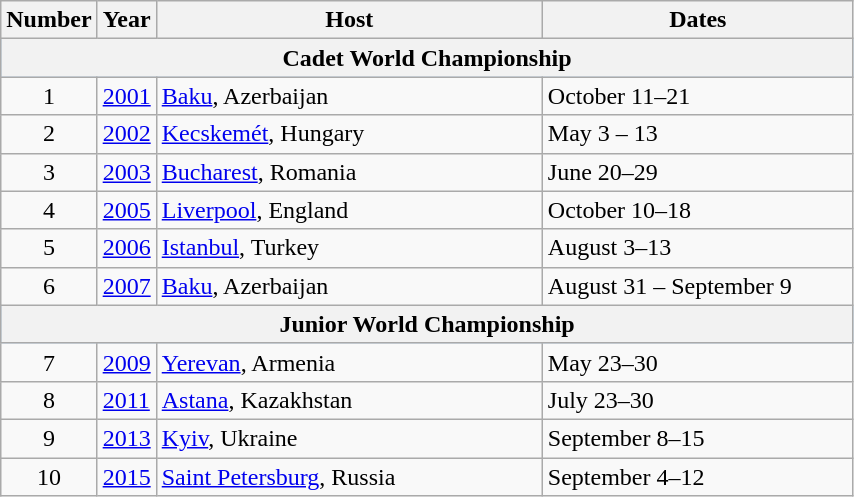<table class="wikitable">
<tr>
<th width=20>Number</th>
<th width=20>Year</th>
<th width=250>Host</th>
<th width=200>Dates</th>
</tr>
<tr style="background:#9acdff;">
<th colspan=5>Cadet World Championship</th>
</tr>
<tr>
<td align=center>1</td>
<td><a href='#'>2001</a></td>
<td> <a href='#'>Baku</a>, Azerbaijan</td>
<td>October 11–21</td>
</tr>
<tr>
<td align=center>2</td>
<td><a href='#'>2002</a></td>
<td> <a href='#'>Kecskemét</a>, Hungary</td>
<td>May 3 – 13</td>
</tr>
<tr>
<td align=center>3</td>
<td><a href='#'>2003</a></td>
<td> <a href='#'>Bucharest</a>, Romania</td>
<td>June 20–29</td>
</tr>
<tr>
<td align=center>4</td>
<td><a href='#'>2005</a></td>
<td> <a href='#'>Liverpool</a>, England</td>
<td>October 10–18</td>
</tr>
<tr>
<td align=center>5</td>
<td><a href='#'>2006</a></td>
<td> <a href='#'>Istanbul</a>, Turkey</td>
<td>August 3–13</td>
</tr>
<tr>
<td align=center>6</td>
<td><a href='#'>2007</a></td>
<td> <a href='#'>Baku</a>, Azerbaijan</td>
<td>August 31 – September 9</td>
</tr>
<tr style="background:#9acdff;">
<th colspan=5>Junior World Championship</th>
</tr>
<tr>
<td align=center>7</td>
<td><a href='#'>2009</a></td>
<td> <a href='#'>Yerevan</a>, Armenia</td>
<td>May 23–30</td>
</tr>
<tr>
<td align=center>8</td>
<td><a href='#'>2011</a></td>
<td> <a href='#'>Astana</a>, Kazakhstan</td>
<td>July 23–30</td>
</tr>
<tr>
<td align=center>9</td>
<td><a href='#'>2013</a></td>
<td> <a href='#'>Kyiv</a>, Ukraine</td>
<td>September 8–15</td>
</tr>
<tr>
<td align=center>10</td>
<td><a href='#'>2015</a></td>
<td> <a href='#'>Saint Petersburg</a>, Russia</td>
<td>September 4–12</td>
</tr>
</table>
